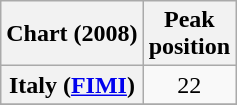<table class="wikitable plainrowheaders sortable" style="text-align:center">
<tr>
<th>Chart (2008)</th>
<th>Peak<br>position</th>
</tr>
<tr>
<th scope="row">Italy (<a href='#'>FIMI</a>)</th>
<td>22</td>
</tr>
<tr>
</tr>
</table>
